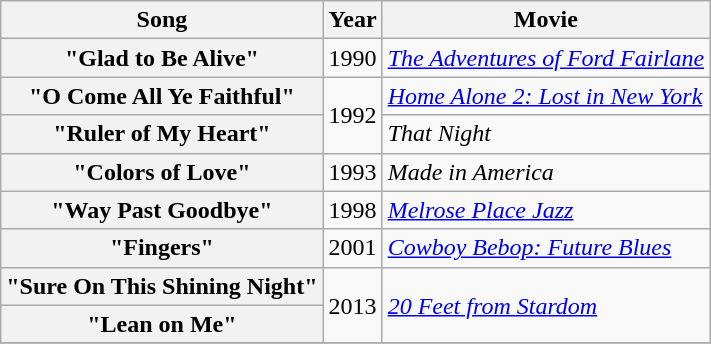<table class="wikitable plainrowheaders" border="1">
<tr>
<th scope="col">Song</th>
<th scope="col">Year</th>
<th scope="col">Movie</th>
</tr>
<tr>
<th scope="row">"Glad to Be Alive"</th>
<td>1990</td>
<td><em><a href='#'>The Adventures of Ford Fairlane</a></em></td>
</tr>
<tr>
<th scope="row">"O Come All Ye Faithful"</th>
<td rowspan="2">1992</td>
<td><em><a href='#'>Home Alone 2: Lost in New York</a></em></td>
</tr>
<tr>
<th scope="row">"Ruler of My Heart"</th>
<td><em>That Night</em></td>
</tr>
<tr>
<th scope="row">"Colors of Love"</th>
<td>1993</td>
<td><em>Made in America</em></td>
</tr>
<tr>
<th scope="row">"Way Past Goodbye"</th>
<td>1998</td>
<td><em><a href='#'>Melrose Place Jazz</a></em></td>
</tr>
<tr>
<th scope="row">"Fingers"</th>
<td>2001</td>
<td><em><a href='#'>Cowboy Bebop: Future Blues</a></em></td>
</tr>
<tr>
<th scope="row">"Sure On This Shining Night"</th>
<td rowspan="2">2013</td>
<td rowspan="2"><em><a href='#'>20 Feet from Stardom</a></em></td>
</tr>
<tr>
<th scope="row">"Lean on Me" </th>
</tr>
<tr>
</tr>
</table>
